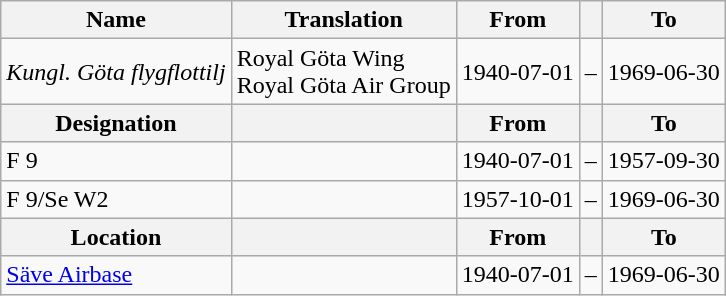<table class="wikitable">
<tr>
<th style="font-weight:bold;">Name</th>
<th style="font-weight:bold;">Translation</th>
<th style="text-align: center; font-weight:bold;">From</th>
<th></th>
<th style="text-align: center; font-weight:bold;">To</th>
</tr>
<tr>
<td style="font-style:italic;">Kungl. Göta flygflottilj</td>
<td>Royal Göta Wing<br>Royal Göta Air Group</td>
<td>1940-07-01</td>
<td>–</td>
<td>1969-06-30</td>
</tr>
<tr>
<th style="font-weight:bold;">Designation</th>
<th style="font-weight:bold;"></th>
<th style="text-align: center; font-weight:bold;">From</th>
<th></th>
<th style="text-align: center; font-weight:bold;">To</th>
</tr>
<tr>
<td>F 9</td>
<td></td>
<td style="text-align: center;">1940-07-01</td>
<td style="text-align: center;">–</td>
<td style="text-align: center;">1957-09-30</td>
</tr>
<tr>
<td>F 9/Se W2</td>
<td></td>
<td style="text-align: center;">1957-10-01</td>
<td style="text-align: center;">–</td>
<td style="text-align: center;">1969-06-30</td>
</tr>
<tr>
<th style="font-weight:bold;">Location</th>
<th style="font-weight:bold;"></th>
<th style="text-align: center; font-weight:bold;">From</th>
<th></th>
<th style="text-align: center; font-weight:bold;">To</th>
</tr>
<tr>
<td><a href='#'>Säve Airbase</a></td>
<td></td>
<td style="text-align: center;">1940-07-01</td>
<td style="text-align: center;">–</td>
<td style="text-align: center;">1969-06-30</td>
</tr>
</table>
